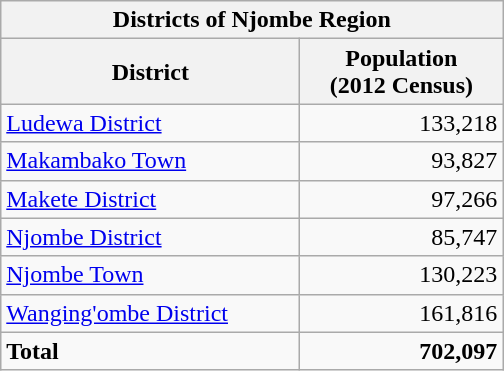<table class="wikitable">
<tr>
<th colspan="5">Districts of Njombe Region</th>
</tr>
<tr style="text-align:center;">
<th style="width: 12em">District</th>
<th style="width: 8em">Population<br>(2012 Census)</th>
</tr>
<tr>
<td><a href='#'>Ludewa District</a></td>
<td style="text-align:right;">133,218</td>
</tr>
<tr>
<td><a href='#'>Makambako Town</a></td>
<td style="text-align:right;">93,827</td>
</tr>
<tr>
<td><a href='#'>Makete District</a></td>
<td style="text-align:right;">97,266</td>
</tr>
<tr>
<td><a href='#'>Njombe District</a></td>
<td style="text-align:right;">85,747</td>
</tr>
<tr>
<td><a href='#'>Njombe Town</a></td>
<td style="text-align:right;">130,223</td>
</tr>
<tr>
<td><a href='#'>Wanging'ombe District</a></td>
<td style="text-align:right;">161,816</td>
</tr>
<tr>
<td><strong>Total</strong></td>
<td style="text-align:right;"><strong>702,097</strong></td>
</tr>
</table>
